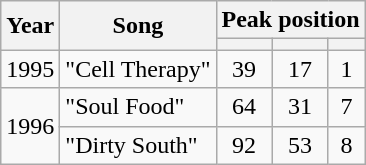<table class="wikitable">
<tr>
<th rowspan="2">Year</th>
<th rowspan="2">Song</th>
<th colspan="3">Peak position</th>
</tr>
<tr>
<th></th>
<th></th>
<th></th>
</tr>
<tr>
<td rowspan="1">1995</td>
<td>"Cell Therapy"</td>
<td align="center">39</td>
<td align="center">17</td>
<td align="center">1</td>
</tr>
<tr>
<td rowspan="2">1996</td>
<td>"Soul Food"</td>
<td align="center">64</td>
<td align="center">31</td>
<td align="center">7</td>
</tr>
<tr>
<td>"Dirty South"</td>
<td align="center">92</td>
<td align="center">53</td>
<td align="center">8</td>
</tr>
</table>
